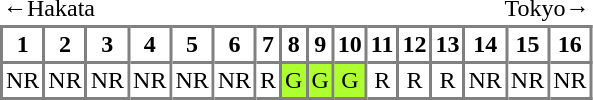<table cellspacing=0 cellpadding=2>
<tr>
<td colspan=8 style="text-align:left">←Hakata</td>
<td colspan=8 style="text-align:right">Tokyo→</td>
</tr>
<tr>
<th style="border-top:solid 2px gray;border-left:solid 2px gray;border-right:solid 2px gray;">1</th>
<th style="border-top:solid 2px gray;border-right:solid 2px gray;">2</th>
<th style="border-top:solid 2px gray;border-right:solid 2px gray;">3</th>
<th style="border-top:solid 2px gray;border-right:solid 2px gray;">4</th>
<th style="border-top:solid 2px gray;border-right:solid 2px gray;">5</th>
<th style="border-top:solid 2px gray;border-right:solid 2px gray;">6</th>
<th style="border-top:solid 2px gray;border-right:solid 2px gray;">7</th>
<th style="border-top:solid 2px gray;border-right:solid 2px gray;">8</th>
<th style="border-top:solid 2px gray;border-right:solid 2px gray;">9</th>
<th style="border-top:solid 2px gray;border-right:solid 2px gray;">10</th>
<th style="border-top:solid 2px gray;border-right:solid 2px gray;">11</th>
<th style="border-top:solid 2px gray;border-right:solid 2px gray;">12</th>
<th style="border-top:solid 2px gray;border-right:solid 2px gray;">13</th>
<th style="border-top:solid 2px gray;border-right:solid 2px gray;">14</th>
<th style="border-top:solid 2px gray;border-right:solid 2px gray;">15</th>
<th style="border-top:solid 2px gray;border-right:solid 2px gray;">16</th>
</tr>
<tr style="text-align:center;">
<td style="border:solid 2px gray; bgcolor=white;">NR</td>
<td style="border-top:solid 2px gray;border-bottom:solid 2px gray;border-right:solid 2px gray; background:white;">NR</td>
<td style="border-top:solid 2px gray;border-bottom:solid 2px gray;border-right:solid 2px gray; background:white;">NR</td>
<td style="border-top:solid 2px gray;border-bottom:solid 2px gray;border-right:solid 2px gray; background:white;">NR</td>
<td style="border-top:solid 2px gray;border-bottom:solid 2px gray;border-right:solid 2px gray; background:white;">NR</td>
<td style="border-top:solid 2px gray;border-bottom:solid 2px gray;border-right:solid 2px gray; background:white;">NR</td>
<td style="border-top:solid 2px gray;border-bottom:solid 2px gray;border-right:solid 2px gray; background:white;">R</td>
<td style="border-top:solid 2px gray;border-bottom:solid 2px gray;border-right:solid 2px gray; background:greenyellow;">G</td>
<td style="border-top:solid 2px gray;border-bottom:solid 2px gray;border-right:solid 2px gray; background:greenyellow;">G</td>
<td style="border-top:solid 2px gray;border-bottom:solid 2px gray;border-right:solid 2px gray; background:greenyellow;">G</td>
<td style="border-top:solid 2px gray;border-bottom:solid 2px gray;border-right:solid 2px gray; background:white;">R</td>
<td style="border-top:solid 2px gray;border-bottom:solid 2px gray;border-right:solid 2px gray; background:white;">R</td>
<td style="border-top:solid 2px gray;border-bottom:solid 2px gray;border-right:solid 2px gray; background:white;">R</td>
<td style="border-top:solid 2px gray;border-bottom:solid 2px gray;border-right:solid 2px gray; background:white;">NR</td>
<td style="border-top:solid 2px gray;border-bottom:solid 2px gray;border-right:solid 2px gray; background:white;">NR</td>
<td style="border-top:solid 2px gray;border-bottom:solid 2px gray;border-right:solid 2px gray; background:white;">NR</td>
</tr>
</table>
